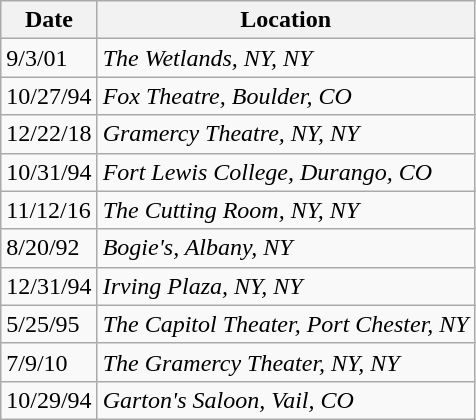<table class="wikitable">
<tr>
<th>Date</th>
<th>Location</th>
</tr>
<tr>
<td>9/3/01</td>
<td><em>The Wetlands, NY, NY</em></td>
</tr>
<tr>
<td>10/27/94</td>
<td><em>Fox Theatre, Boulder, CO</em></td>
</tr>
<tr>
<td>12/22/18</td>
<td><em>Gramercy Theatre, NY, NY</em></td>
</tr>
<tr>
<td>10/31/94</td>
<td><em>Fort Lewis College, Durango, CO</em></td>
</tr>
<tr>
<td>11/12/16</td>
<td><em>The Cutting Room, NY, NY</em></td>
</tr>
<tr>
<td>8/20/92</td>
<td><em>Bogie's, Albany, NY</em></td>
</tr>
<tr>
<td>12/31/94</td>
<td><em>Irving Plaza, NY, NY</em></td>
</tr>
<tr>
<td>5/25/95</td>
<td><em>The Capitol Theater, Port Chester, NY</em></td>
</tr>
<tr>
<td>7/9/10</td>
<td><em>The Gramercy Theater, NY, NY</em></td>
</tr>
<tr>
<td>10/29/94</td>
<td><em>Garton's Saloon, Vail, CO</em></td>
</tr>
</table>
